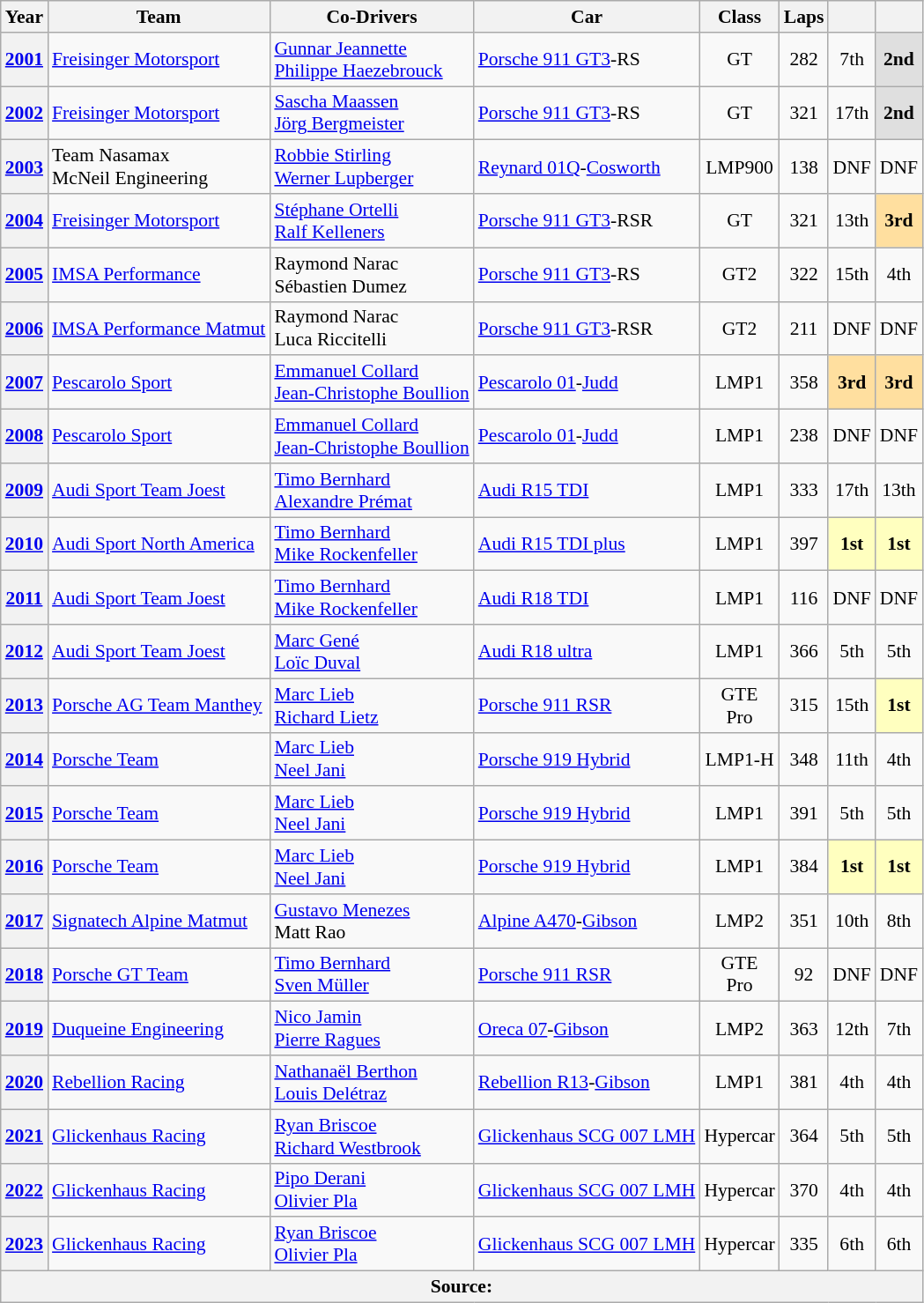<table class="wikitable" style="text-align:center; font-size:90%">
<tr>
<th>Year</th>
<th>Team</th>
<th>Co-Drivers</th>
<th>Car</th>
<th>Class</th>
<th>Laps</th>
<th></th>
<th></th>
</tr>
<tr>
<th><a href='#'>2001</a></th>
<td align="left"> <a href='#'>Freisinger Motorsport</a></td>
<td align="left"> <a href='#'>Gunnar Jeannette</a><br> <a href='#'>Philippe Haezebrouck</a></td>
<td align="left"><a href='#'>Porsche 911 GT3</a>-RS</td>
<td>GT</td>
<td>282</td>
<td>7th</td>
<td style="background:#DFDFDF;"><strong>2nd</strong></td>
</tr>
<tr>
<th><a href='#'>2002</a></th>
<td align="left"> <a href='#'>Freisinger Motorsport</a></td>
<td align="left"> <a href='#'>Sascha Maassen</a><br> <a href='#'>Jörg Bergmeister</a></td>
<td align="left"><a href='#'>Porsche 911 GT3</a>-RS</td>
<td>GT</td>
<td>321</td>
<td>17th</td>
<td style="background:#DFDFDF;"><strong>2nd</strong></td>
</tr>
<tr>
<th><a href='#'>2003</a></th>
<td align="left"> Team Nasamax<br> McNeil Engineering</td>
<td align="left"> <a href='#'>Robbie Stirling</a><br> <a href='#'>Werner Lupberger</a></td>
<td align="left"><a href='#'>Reynard 01Q</a>-<a href='#'>Cosworth</a></td>
<td>LMP900</td>
<td>138</td>
<td>DNF</td>
<td>DNF</td>
</tr>
<tr>
<th><a href='#'>2004</a></th>
<td align="left"> <a href='#'>Freisinger Motorsport</a></td>
<td align="left"> <a href='#'>Stéphane Ortelli</a><br> <a href='#'>Ralf Kelleners</a></td>
<td align="left"><a href='#'>Porsche 911 GT3</a>-RSR</td>
<td>GT</td>
<td>321</td>
<td>13th</td>
<td style="background:#FFDF9F;"><strong>3rd</strong></td>
</tr>
<tr>
<th><a href='#'>2005</a></th>
<td align="left"> <a href='#'>IMSA Performance</a></td>
<td align="left"> Raymond Narac<br> Sébastien Dumez</td>
<td align="left"><a href='#'>Porsche 911 GT3</a>-RS</td>
<td>GT2</td>
<td>322</td>
<td>15th</td>
<td>4th</td>
</tr>
<tr>
<th><a href='#'>2006</a></th>
<td align="left"> <a href='#'>IMSA Performance Matmut</a></td>
<td align="left"> Raymond Narac<br> Luca Riccitelli</td>
<td align="left"><a href='#'>Porsche 911 GT3</a>-RSR</td>
<td>GT2</td>
<td>211</td>
<td>DNF</td>
<td>DNF</td>
</tr>
<tr>
<th><a href='#'>2007</a></th>
<td align="left"> <a href='#'>Pescarolo Sport</a></td>
<td align="left"> <a href='#'>Emmanuel Collard</a><br> <a href='#'>Jean-Christophe Boullion</a></td>
<td align="left"><a href='#'>Pescarolo 01</a>-<a href='#'>Judd</a></td>
<td>LMP1</td>
<td>358</td>
<td style="background:#FFDF9F;"><strong>3rd</strong></td>
<td style="background:#FFDF9F;"><strong>3rd</strong></td>
</tr>
<tr>
<th><a href='#'>2008</a></th>
<td align="left"> <a href='#'>Pescarolo Sport</a></td>
<td align="left"> <a href='#'>Emmanuel Collard</a><br> <a href='#'>Jean-Christophe Boullion</a></td>
<td align="left"><a href='#'>Pescarolo 01</a>-<a href='#'>Judd</a></td>
<td>LMP1</td>
<td>238</td>
<td>DNF</td>
<td>DNF</td>
</tr>
<tr>
<th><a href='#'>2009</a></th>
<td align="left"> <a href='#'>Audi Sport Team Joest</a></td>
<td align="left"> <a href='#'>Timo Bernhard</a><br> <a href='#'>Alexandre Prémat</a></td>
<td align="left"><a href='#'>Audi R15 TDI</a></td>
<td>LMP1</td>
<td>333</td>
<td>17th</td>
<td>13th</td>
</tr>
<tr>
<th><a href='#'>2010</a></th>
<td align="left"> <a href='#'>Audi Sport North America</a></td>
<td align="left"> <a href='#'>Timo Bernhard</a><br> <a href='#'>Mike Rockenfeller</a></td>
<td align="left"><a href='#'>Audi R15 TDI plus</a></td>
<td>LMP1</td>
<td>397</td>
<td style="background:#FFFFBF;"><strong>1st</strong></td>
<td style="background:#FFFFBF;"><strong>1st</strong></td>
</tr>
<tr>
<th><a href='#'>2011</a></th>
<td align="left"> <a href='#'>Audi Sport Team Joest</a></td>
<td align="left"> <a href='#'>Timo Bernhard</a><br> <a href='#'>Mike Rockenfeller</a></td>
<td align="left"><a href='#'>Audi R18 TDI</a></td>
<td>LMP1</td>
<td>116</td>
<td>DNF</td>
<td>DNF</td>
</tr>
<tr>
<th><a href='#'>2012</a></th>
<td align="left"> <a href='#'>Audi Sport Team Joest</a></td>
<td align="left"> <a href='#'>Marc Gené</a><br> <a href='#'>Loïc Duval</a></td>
<td align="left"><a href='#'>Audi R18 ultra</a></td>
<td>LMP1</td>
<td>366</td>
<td>5th</td>
<td>5th</td>
</tr>
<tr>
<th><a href='#'>2013</a></th>
<td align="left"> <a href='#'>Porsche AG Team Manthey</a></td>
<td align="left"> <a href='#'>Marc Lieb</a><br> <a href='#'>Richard Lietz</a></td>
<td align="left"><a href='#'>Porsche 911 RSR</a></td>
<td>GTE<br>Pro</td>
<td>315</td>
<td>15th</td>
<td style="background:#FFFFBF;"><strong>1st</strong></td>
</tr>
<tr>
<th><a href='#'>2014</a></th>
<td align="left"> <a href='#'>Porsche Team</a></td>
<td align="left"> <a href='#'>Marc Lieb</a><br> <a href='#'>Neel Jani</a></td>
<td align="left"><a href='#'>Porsche 919 Hybrid</a></td>
<td>LMP1-H</td>
<td>348</td>
<td>11th</td>
<td>4th</td>
</tr>
<tr>
<th><a href='#'>2015</a></th>
<td align="left"> <a href='#'>Porsche Team</a></td>
<td align="left"> <a href='#'>Marc Lieb</a><br> <a href='#'>Neel Jani</a></td>
<td align="left"><a href='#'>Porsche 919 Hybrid</a></td>
<td>LMP1</td>
<td>391</td>
<td>5th</td>
<td>5th</td>
</tr>
<tr>
<th><a href='#'>2016</a></th>
<td align="left"> <a href='#'>Porsche Team</a></td>
<td align="left"> <a href='#'>Marc Lieb</a><br> <a href='#'>Neel Jani</a></td>
<td align="left"><a href='#'>Porsche 919 Hybrid</a></td>
<td>LMP1</td>
<td>384</td>
<td style="background:#FFFFBF;"><strong>1st</strong></td>
<td style="background:#FFFFBF;"><strong>1st</strong></td>
</tr>
<tr>
<th><a href='#'>2017</a></th>
<td align="left"> <a href='#'>Signatech Alpine Matmut</a></td>
<td align="left"> <a href='#'>Gustavo Menezes</a><br> Matt Rao</td>
<td align="left"><a href='#'>Alpine A470</a>-<a href='#'>Gibson</a></td>
<td>LMP2</td>
<td>351</td>
<td>10th</td>
<td>8th</td>
</tr>
<tr>
<th><a href='#'>2018</a></th>
<td align="left"> <a href='#'>Porsche GT Team</a></td>
<td align="left"> <a href='#'>Timo Bernhard</a><br> <a href='#'>Sven Müller</a></td>
<td align="left"><a href='#'>Porsche 911 RSR</a></td>
<td>GTE<br>Pro</td>
<td>92</td>
<td>DNF</td>
<td>DNF</td>
</tr>
<tr>
<th><a href='#'>2019</a></th>
<td align="left"> <a href='#'>Duqueine Engineering</a></td>
<td align="left"> <a href='#'>Nico Jamin</a><br> <a href='#'>Pierre Ragues</a></td>
<td align="left"><a href='#'>Oreca 07</a>-<a href='#'>Gibson</a></td>
<td>LMP2</td>
<td>363</td>
<td>12th</td>
<td>7th</td>
</tr>
<tr>
<th><a href='#'>2020</a></th>
<td align="left"> <a href='#'>Rebellion Racing</a></td>
<td align="left"> <a href='#'>Nathanaël Berthon</a><br> <a href='#'>Louis Delétraz</a></td>
<td align="left"><a href='#'>Rebellion R13</a>-<a href='#'>Gibson</a></td>
<td>LMP1</td>
<td>381</td>
<td>4th</td>
<td>4th</td>
</tr>
<tr>
<th><a href='#'>2021</a></th>
<td align="left"> <a href='#'>Glickenhaus Racing</a></td>
<td align="left"> <a href='#'>Ryan Briscoe</a><br> <a href='#'>Richard Westbrook</a></td>
<td align="left"><a href='#'>Glickenhaus SCG 007 LMH</a></td>
<td>Hypercar</td>
<td>364</td>
<td>5th</td>
<td>5th</td>
</tr>
<tr>
<th><a href='#'>2022</a></th>
<td align="left"> <a href='#'>Glickenhaus Racing</a></td>
<td align="left"> <a href='#'>Pipo Derani</a><br> <a href='#'>Olivier Pla</a></td>
<td align="left"><a href='#'>Glickenhaus SCG 007 LMH</a></td>
<td>Hypercar</td>
<td>370</td>
<td>4th</td>
<td>4th</td>
</tr>
<tr>
<th><a href='#'>2023</a></th>
<td align="left"> <a href='#'>Glickenhaus Racing</a></td>
<td align="left"> <a href='#'>Ryan Briscoe</a><br> <a href='#'>Olivier Pla</a></td>
<td align="left"><a href='#'>Glickenhaus SCG 007 LMH</a></td>
<td>Hypercar</td>
<td>335</td>
<td>6th</td>
<td>6th</td>
</tr>
<tr>
<th colspan="8">Source:</th>
</tr>
</table>
